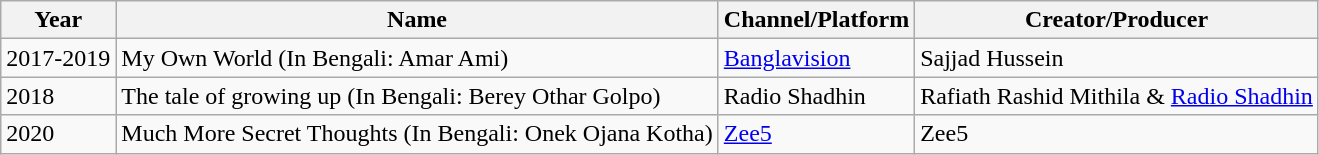<table class="wikitable sortable">
<tr>
<th>Year</th>
<th>Name</th>
<th>Channel/Platform</th>
<th>Creator/Producer</th>
</tr>
<tr>
<td>2017-2019</td>
<td>My Own World (In Bengali: Amar   Ami)</td>
<td><a href='#'>Banglavision</a></td>
<td>Sajjad Hussein</td>
</tr>
<tr>
<td>2018</td>
<td>The tale of growing up (In Bengali: Berey Othar Golpo)</td>
<td>Radio Shadhin</td>
<td>Rafiath Rashid Mithila  & <a href='#'>Radio Shadhin</a></td>
</tr>
<tr>
<td>2020</td>
<td>Much More Secret Thoughts (In Bengali: Onek Ojana Kotha)</td>
<td><a href='#'>Zee5</a></td>
<td>Zee5</td>
</tr>
</table>
